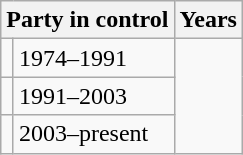<table class="wikitable">
<tr>
<th colspan="2">Party in control</th>
<th>Years</th>
</tr>
<tr>
<td></td>
<td>1974–1991</td>
</tr>
<tr>
<td></td>
<td>1991–2003</td>
</tr>
<tr>
<td></td>
<td>2003–present</td>
</tr>
</table>
